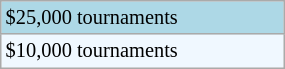<table class="wikitable" style="font-size:85%;" width=15%>
<tr style="background:lightblue;">
<td>$25,000 tournaments</td>
</tr>
<tr style="background:#f0f8ff;">
<td>$10,000 tournaments</td>
</tr>
</table>
